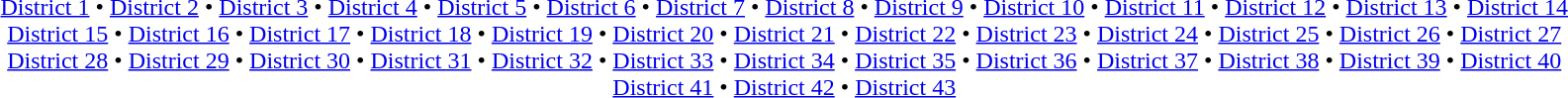<table id=toc class=toc summary=Contents>
<tr>
<td align=center><br><a href='#'>District 1</a> • <a href='#'>District 2</a> • <a href='#'>District 3</a> • <a href='#'>District 4</a> • <a href='#'>District 5</a> • <a href='#'>District 6</a> • <a href='#'>District 7</a> • <a href='#'>District 8</a> • <a href='#'>District 9</a> • <a href='#'>District 10</a> • <a href='#'>District 11</a> • <a href='#'>District 12</a> • <a href='#'>District 13</a> • <a href='#'>District 14</a><br><a href='#'>District 15</a> • <a href='#'>District 16</a> • <a href='#'>District 17</a> • <a href='#'>District 18</a> • <a href='#'>District 19</a> • <a href='#'>District 20</a> • <a href='#'>District 21</a> • <a href='#'>District 22</a> • <a href='#'>District 23</a> • <a href='#'>District 24</a> • <a href='#'>District 25</a> • <a href='#'>District 26</a> • <a href='#'>District 27</a><br><a href='#'>District 28</a> • <a href='#'>District 29</a> • <a href='#'>District 30</a> • <a href='#'>District 31</a> • <a href='#'>District 32</a> • <a href='#'>District 33</a> • <a href='#'>District 34</a> • <a href='#'>District 35</a> • <a href='#'>District 36</a> • <a href='#'>District 37</a> • <a href='#'>District 38</a> • <a href='#'>District 39</a> • <a href='#'>District 40</a><br><a href='#'>District 41</a> • <a href='#'>District 42</a> • <a href='#'>District 43</a></td>
</tr>
</table>
